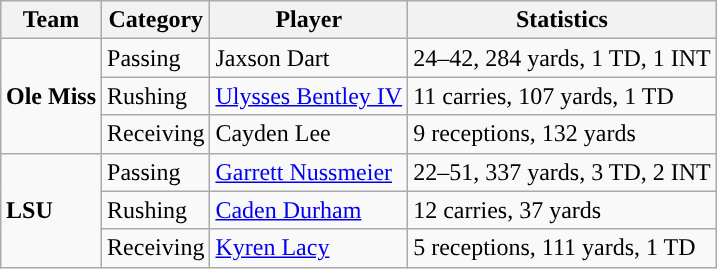<table class="wikitable" style="float: right;">
<tr>
<th>Team</th>
<th>Category</th>
<th>Player</th>
<th>Statistics</th>
</tr>
<tr>
<td rowspan=3><strong>Ole Miss</strong></td>
<td>Passing</td>
<td>Jaxson Dart</td>
<td>24–42, 284 yards, 1 TD, 1 INT</td>
</tr>
<tr>
<td>Rushing</td>
<td><a href='#'>Ulysses Bentley IV</a></td>
<td>11 carries, 107 yards, 1 TD</td>
</tr>
<tr>
<td>Receiving</td>
<td>Cayden Lee</td>
<td>9 receptions, 132 yards</td>
</tr>
<tr>
<td rowspan=3><strong>LSU</strong></td>
<td>Passing</td>
<td><a href='#'>Garrett Nussmeier</a></td>
<td>22–51, 337 yards, 3 TD, 2 INT</td>
</tr>
<tr>
<td>Rushing</td>
<td><a href='#'>Caden Durham</a></td>
<td>12 carries, 37 yards</td>
</tr>
<tr>
<td>Receiving</td>
<td><a href='#'>Kyren Lacy</a></td>
<td>5 receptions, 111 yards, 1 TD</td>
</tr>
</table>
